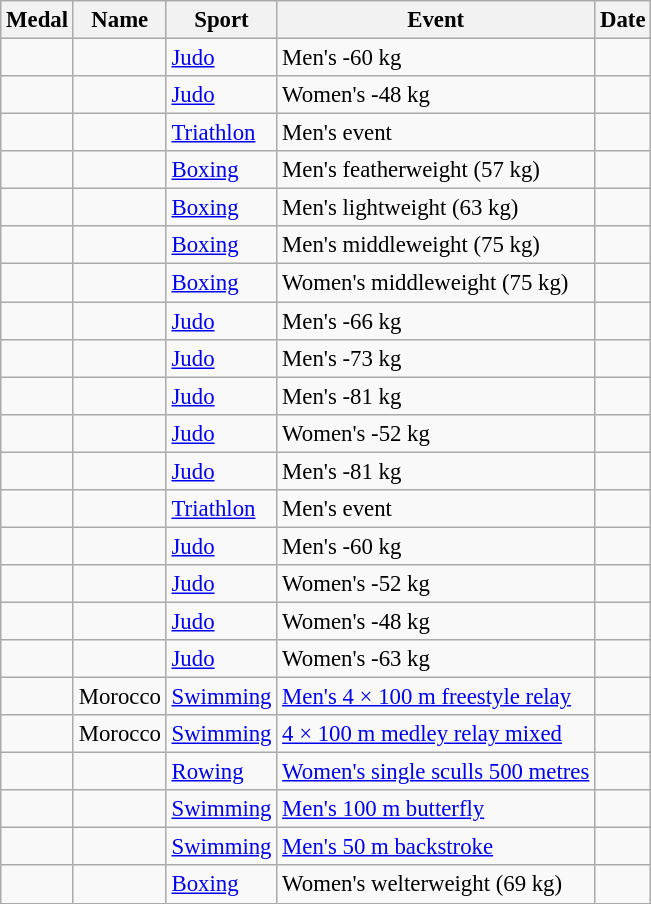<table class="wikitable sortable" style="font-size:95%">
<tr>
<th>Medal</th>
<th>Name</th>
<th>Sport</th>
<th>Event</th>
<th>Date</th>
</tr>
<tr>
<td></td>
<td></td>
<td><a href='#'>Judo</a></td>
<td>Men's -60 kg</td>
<td></td>
</tr>
<tr>
<td></td>
<td></td>
<td><a href='#'>Judo</a></td>
<td>Women's -48 kg</td>
<td></td>
</tr>
<tr>
<td></td>
<td></td>
<td><a href='#'>Triathlon</a></td>
<td>Men's event</td>
<td></td>
</tr>
<tr>
<td></td>
<td></td>
<td><a href='#'>Boxing</a></td>
<td>Men's featherweight (57 kg)</td>
<td></td>
</tr>
<tr>
<td></td>
<td></td>
<td><a href='#'>Boxing</a></td>
<td>Men's lightweight (63 kg)</td>
<td></td>
</tr>
<tr>
<td></td>
<td></td>
<td><a href='#'>Boxing</a></td>
<td>Men's middleweight (75 kg)</td>
<td></td>
</tr>
<tr>
<td></td>
<td></td>
<td><a href='#'>Boxing</a></td>
<td>Women's middleweight (75 kg)</td>
<td></td>
</tr>
<tr>
<td></td>
<td></td>
<td><a href='#'>Judo</a></td>
<td>Men's -66 kg</td>
<td></td>
</tr>
<tr>
<td></td>
<td></td>
<td><a href='#'>Judo</a></td>
<td>Men's -73 kg</td>
<td></td>
</tr>
<tr>
<td></td>
<td></td>
<td><a href='#'>Judo</a></td>
<td>Men's -81 kg</td>
<td></td>
</tr>
<tr>
<td></td>
<td></td>
<td><a href='#'>Judo</a></td>
<td>Women's -52 kg</td>
<td></td>
</tr>
<tr>
<td></td>
<td></td>
<td><a href='#'>Judo</a></td>
<td>Men's -81 kg</td>
<td></td>
</tr>
<tr>
<td></td>
<td></td>
<td><a href='#'>Triathlon</a></td>
<td>Men's event</td>
<td></td>
</tr>
<tr>
<td></td>
<td></td>
<td><a href='#'>Judo</a></td>
<td>Men's -60 kg</td>
<td></td>
</tr>
<tr>
<td></td>
<td></td>
<td><a href='#'>Judo</a></td>
<td>Women's -52 kg</td>
<td></td>
</tr>
<tr>
<td></td>
<td></td>
<td><a href='#'>Judo</a></td>
<td>Women's -48 kg</td>
<td></td>
</tr>
<tr>
<td></td>
<td></td>
<td><a href='#'>Judo</a></td>
<td>Women's -63 kg</td>
<td></td>
</tr>
<tr>
<td></td>
<td>Morocco</td>
<td><a href='#'>Swimming</a></td>
<td><a href='#'>Men's 4 × 100 m freestyle relay</a></td>
<td></td>
</tr>
<tr>
<td></td>
<td>Morocco</td>
<td><a href='#'>Swimming</a></td>
<td><a href='#'>4 × 100 m medley relay mixed</a></td>
<td></td>
</tr>
<tr>
<td></td>
<td></td>
<td><a href='#'>Rowing</a></td>
<td><a href='#'>Women's single sculls 500 metres</a></td>
<td></td>
</tr>
<tr>
<td></td>
<td></td>
<td><a href='#'>Swimming</a></td>
<td><a href='#'>Men's 100 m butterfly</a></td>
<td></td>
</tr>
<tr>
<td></td>
<td></td>
<td><a href='#'>Swimming</a></td>
<td><a href='#'>Men's 50 m backstroke</a></td>
<td></td>
</tr>
<tr>
<td></td>
<td></td>
<td><a href='#'>Boxing</a></td>
<td>Women's welterweight (69 kg)</td>
<td></td>
</tr>
</table>
